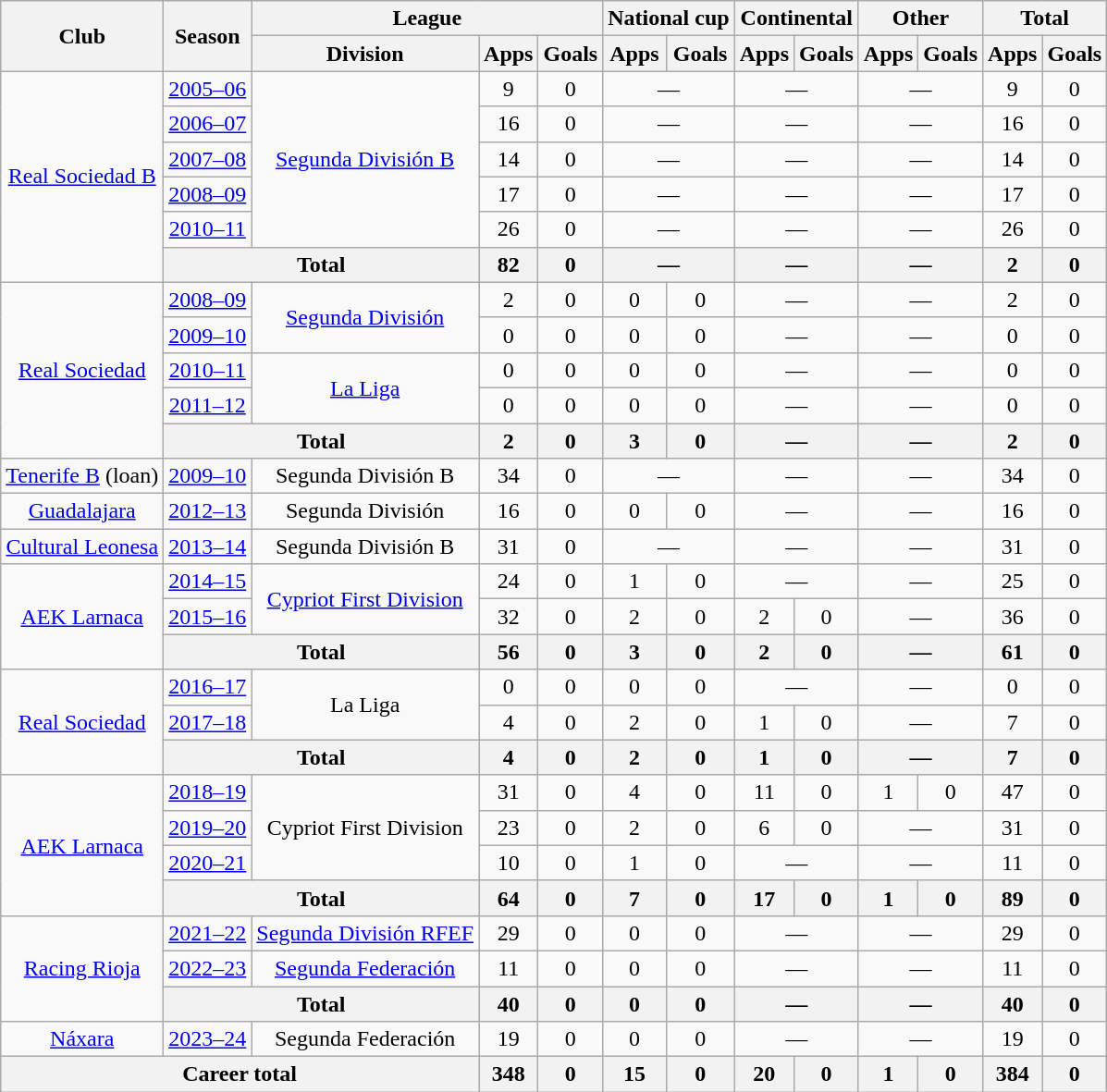<table class="wikitable" style="text-align:center">
<tr>
<th rowspan="2">Club</th>
<th rowspan="2">Season</th>
<th colspan="3">League</th>
<th colspan="2">National cup</th>
<th colspan="2">Continental</th>
<th colspan="2">Other</th>
<th colspan="2">Total</th>
</tr>
<tr>
<th>Division</th>
<th>Apps</th>
<th>Goals</th>
<th>Apps</th>
<th>Goals</th>
<th>Apps</th>
<th>Goals</th>
<th>Apps</th>
<th>Goals</th>
<th>Apps</th>
<th>Goals</th>
</tr>
<tr>
<td rowspan="6"><a href='#'>Real Sociedad B</a></td>
<td><a href='#'>2005–06</a></td>
<td rowspan="5"><a href='#'>Segunda División B</a></td>
<td>9</td>
<td>0</td>
<td colspan="2">—</td>
<td colspan="2">—</td>
<td colspan="2">—</td>
<td>9</td>
<td>0</td>
</tr>
<tr>
<td><a href='#'>2006–07</a></td>
<td>16</td>
<td>0</td>
<td colspan="2">—</td>
<td colspan="2">—</td>
<td colspan="2">—</td>
<td>16</td>
<td>0</td>
</tr>
<tr>
<td><a href='#'>2007–08</a></td>
<td>14</td>
<td>0</td>
<td colspan="2">—</td>
<td colspan="2">—</td>
<td colspan="2">—</td>
<td>14</td>
<td>0</td>
</tr>
<tr>
<td><a href='#'>2008–09</a></td>
<td>17</td>
<td>0</td>
<td colspan="2">—</td>
<td colspan="2">—</td>
<td colspan="2">—</td>
<td>17</td>
<td>0</td>
</tr>
<tr>
<td><a href='#'>2010–11</a></td>
<td>26</td>
<td>0</td>
<td colspan="2">—</td>
<td colspan="2">—</td>
<td colspan="2">—</td>
<td>26</td>
<td>0</td>
</tr>
<tr>
<th colspan="2">Total</th>
<th>82</th>
<th>0</th>
<th colspan="2">—</th>
<th colspan="2">—</th>
<th colspan="2">—</th>
<th>2</th>
<th>0</th>
</tr>
<tr>
<td rowspan="5"><a href='#'>Real Sociedad</a></td>
<td><a href='#'>2008–09</a></td>
<td rowspan="2"><a href='#'>Segunda División</a></td>
<td>2</td>
<td>0</td>
<td>0</td>
<td>0</td>
<td colspan="2">—</td>
<td colspan="2">—</td>
<td>2</td>
<td>0</td>
</tr>
<tr>
<td><a href='#'>2009–10</a></td>
<td>0</td>
<td>0</td>
<td>0</td>
<td>0</td>
<td colspan="2">—</td>
<td colspan="2">—</td>
<td>0</td>
<td>0</td>
</tr>
<tr>
<td><a href='#'>2010–11</a></td>
<td rowspan="2"><a href='#'>La Liga</a></td>
<td>0</td>
<td>0</td>
<td>0</td>
<td>0</td>
<td colspan="2">—</td>
<td colspan="2">—</td>
<td>0</td>
<td>0</td>
</tr>
<tr>
<td><a href='#'>2011–12</a></td>
<td>0</td>
<td>0</td>
<td>0</td>
<td>0</td>
<td colspan="2">—</td>
<td colspan="2">—</td>
<td>0</td>
<td>0</td>
</tr>
<tr>
<th colspan="2">Total</th>
<th>2</th>
<th>0</th>
<th>3</th>
<th>0</th>
<th colspan="2">—</th>
<th colspan="2">—</th>
<th>2</th>
<th>0</th>
</tr>
<tr>
<td><a href='#'>Tenerife B</a> (loan)</td>
<td><a href='#'>2009–10</a></td>
<td>Segunda División B</td>
<td>34</td>
<td>0</td>
<td colspan="2">—</td>
<td colspan="2">—</td>
<td colspan="2">—</td>
<td>34</td>
<td>0</td>
</tr>
<tr>
<td><a href='#'>Guadalajara</a></td>
<td><a href='#'>2012–13</a></td>
<td>Segunda División</td>
<td>16</td>
<td>0</td>
<td>0</td>
<td>0</td>
<td colspan="2">—</td>
<td colspan="2">—</td>
<td>16</td>
<td>0</td>
</tr>
<tr>
<td><a href='#'>Cultural Leonesa</a></td>
<td><a href='#'>2013–14</a></td>
<td>Segunda División B</td>
<td>31</td>
<td>0</td>
<td colspan="2">—</td>
<td colspan="2">—</td>
<td colspan="2">—</td>
<td>31</td>
<td>0</td>
</tr>
<tr>
<td rowspan="3"><a href='#'>AEK Larnaca</a></td>
<td><a href='#'>2014–15</a></td>
<td rowspan="2"><a href='#'>Cypriot First Division</a></td>
<td>24</td>
<td>0</td>
<td>1</td>
<td>0</td>
<td colspan="2">—</td>
<td colspan="2">—</td>
<td>25</td>
<td>0</td>
</tr>
<tr>
<td><a href='#'>2015–16</a></td>
<td>32</td>
<td>0</td>
<td>2</td>
<td>0</td>
<td>2</td>
<td>0</td>
<td colspan="2">—</td>
<td>36</td>
<td>0</td>
</tr>
<tr>
<th colspan="2">Total</th>
<th>56</th>
<th>0</th>
<th>3</th>
<th>0</th>
<th>2</th>
<th>0</th>
<th colspan="2">—</th>
<th>61</th>
<th>0</th>
</tr>
<tr>
<td rowspan="3"><a href='#'>Real Sociedad</a></td>
<td><a href='#'>2016–17</a></td>
<td rowspan="2">La Liga</td>
<td>0</td>
<td>0</td>
<td>0</td>
<td>0</td>
<td colspan="2">—</td>
<td colspan="2">—</td>
<td>0</td>
<td>0</td>
</tr>
<tr>
<td><a href='#'>2017–18</a></td>
<td>4</td>
<td>0</td>
<td>2</td>
<td>0</td>
<td>1</td>
<td>0</td>
<td colspan="2">—</td>
<td>7</td>
<td>0</td>
</tr>
<tr>
<th colspan="2">Total</th>
<th>4</th>
<th>0</th>
<th>2</th>
<th>0</th>
<th>1</th>
<th>0</th>
<th colspan="2">—</th>
<th>7</th>
<th>0</th>
</tr>
<tr>
<td rowspan="4"><a href='#'>AEK Larnaca</a></td>
<td><a href='#'>2018–19</a></td>
<td rowspan="3">Cypriot First Division</td>
<td>31</td>
<td>0</td>
<td>4</td>
<td>0</td>
<td>11</td>
<td>0</td>
<td>1</td>
<td>0</td>
<td>47</td>
<td>0</td>
</tr>
<tr>
<td><a href='#'>2019–20</a></td>
<td>23</td>
<td>0</td>
<td>2</td>
<td>0</td>
<td>6</td>
<td>0</td>
<td colspan="2">—</td>
<td>31</td>
<td>0</td>
</tr>
<tr>
<td><a href='#'>2020–21</a></td>
<td>10</td>
<td>0</td>
<td>1</td>
<td>0</td>
<td colspan="2">—</td>
<td colspan="2">—</td>
<td>11</td>
<td>0</td>
</tr>
<tr>
<th colspan="2">Total</th>
<th>64</th>
<th>0</th>
<th>7</th>
<th>0</th>
<th>17</th>
<th>0</th>
<th>1</th>
<th>0</th>
<th>89</th>
<th>0</th>
</tr>
<tr>
<td rowspan="3"><a href='#'>Racing Rioja</a></td>
<td><a href='#'>2021–22</a></td>
<td><a href='#'>Segunda División RFEF</a></td>
<td>29</td>
<td>0</td>
<td>0</td>
<td>0</td>
<td colspan="2">—</td>
<td colspan="2">—</td>
<td>29</td>
<td>0</td>
</tr>
<tr>
<td><a href='#'>2022–23</a></td>
<td><a href='#'>Segunda Federación</a></td>
<td>11</td>
<td>0</td>
<td>0</td>
<td>0</td>
<td colspan="2">—</td>
<td colspan="2">—</td>
<td>11</td>
<td>0</td>
</tr>
<tr>
<th colspan="2">Total</th>
<th>40</th>
<th>0</th>
<th>0</th>
<th>0</th>
<th colspan="2">—</th>
<th colspan="2">—</th>
<th>40</th>
<th>0</th>
</tr>
<tr>
<td><a href='#'>Náxara</a></td>
<td><a href='#'>2023–24</a></td>
<td>Segunda Federación</td>
<td>19</td>
<td>0</td>
<td>0</td>
<td>0</td>
<td colspan="2">—</td>
<td colspan="2">—</td>
<td>19</td>
<td>0</td>
</tr>
<tr>
<th colspan="3">Career total</th>
<th>348</th>
<th>0</th>
<th>15</th>
<th>0</th>
<th>20</th>
<th>0</th>
<th>1</th>
<th>0</th>
<th>384</th>
<th>0</th>
</tr>
</table>
